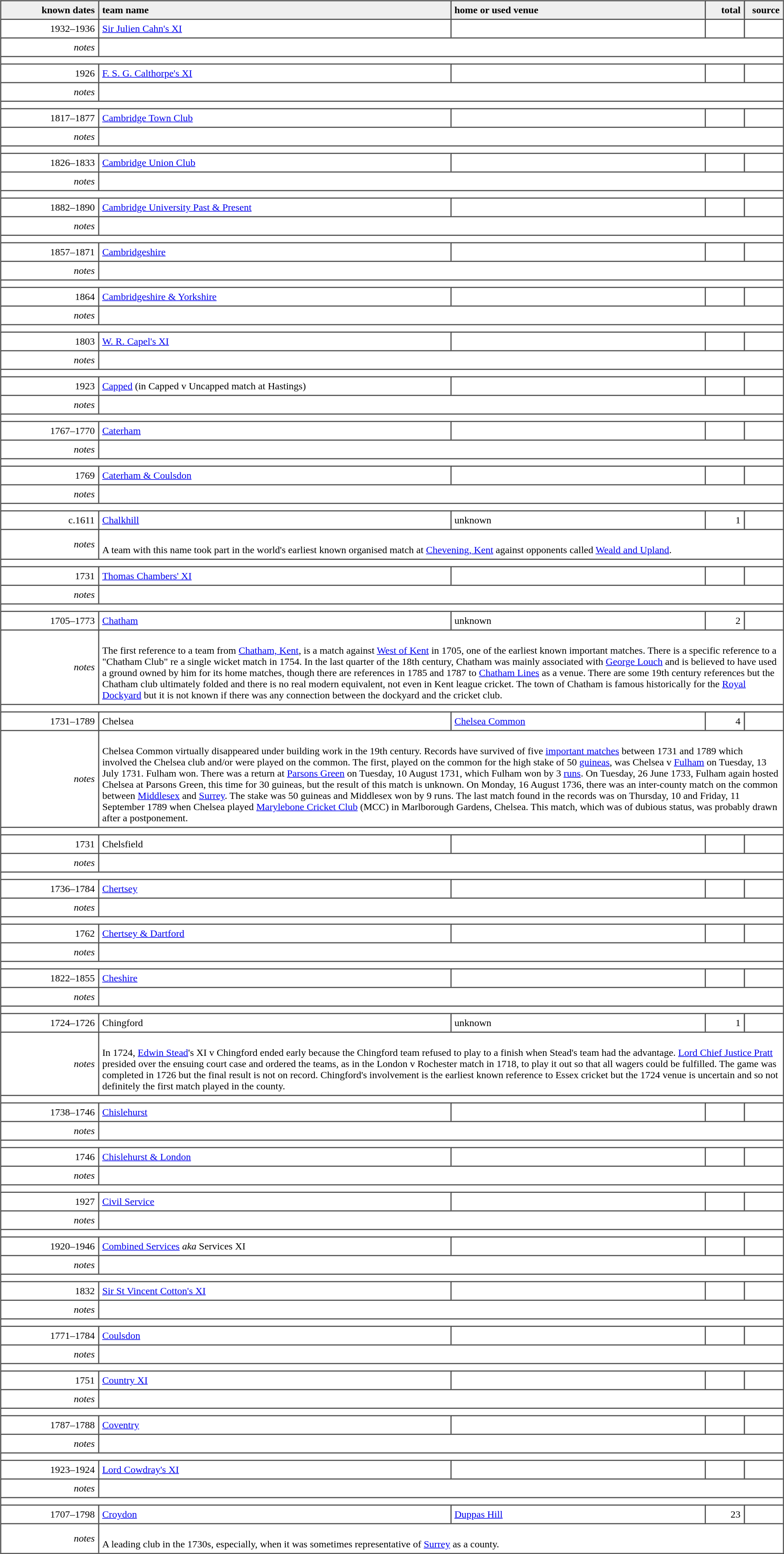<table border="1" cellpadding="5" cellspacing="0">
<tr style="background:#efefef;">
<th style="width:12.5%; text-align:right;">known dates</th>
<th style="width:45.0%; text-align:left;">team name</th>
<th style="width:32.5%; text-align:left;">home or used venue</th>
<th style="width:5.00%; text-align:right;">total</th>
<th style="width:5.00%; text-align:right;">source</th>
</tr>
<tr>
<td style="text-align:right;">1932–1936</td>
<td><a href='#'>Sir Julien Cahn's XI</a></td>
<td></td>
<td style="text-align:right;"></td>
<td style="text-align:right;"></td>
</tr>
<tr>
<td style="text-align:right;"><em>notes</em></td>
<td colspan="4"></td>
</tr>
<tr>
<td colspan="5"></td>
</tr>
<tr>
<td style="text-align:right;">1926</td>
<td><a href='#'>F. S. G. Calthorpe's XI</a></td>
<td></td>
<td style="text-align:right;"></td>
<td style="text-align:right;"></td>
</tr>
<tr>
<td style="text-align:right;"><em>notes</em></td>
<td colspan="4"></td>
</tr>
<tr>
<td colspan="5"></td>
</tr>
<tr>
<td style="text-align:right;">1817–1877</td>
<td><a href='#'>Cambridge Town Club</a></td>
<td></td>
<td style="text-align:right;"></td>
<td style="text-align:right;"></td>
</tr>
<tr>
<td style="text-align:right;"><em>notes</em></td>
<td colspan="4"></td>
</tr>
<tr>
<td colspan="5"></td>
</tr>
<tr>
<td style="text-align:right;">1826–1833</td>
<td><a href='#'>Cambridge Union Club</a></td>
<td></td>
<td style="text-align:right;"></td>
<td style="text-align:right;"></td>
</tr>
<tr>
<td style="text-align:right;"><em>notes</em></td>
<td colspan="4"></td>
</tr>
<tr>
<td colspan="5"></td>
</tr>
<tr>
<td style="text-align:right;">1882–1890</td>
<td><a href='#'>Cambridge University Past & Present</a></td>
<td></td>
<td style="text-align:right;"></td>
<td style="text-align:right;"></td>
</tr>
<tr>
<td style="text-align:right;"><em>notes</em></td>
<td colspan="4"></td>
</tr>
<tr>
<td colspan="5"></td>
</tr>
<tr>
<td style="text-align:right;">1857–1871</td>
<td><a href='#'>Cambridgeshire</a></td>
<td></td>
<td style="text-align:right;"></td>
<td style="text-align:right;"></td>
</tr>
<tr>
<td style="text-align:right;"><em>notes</em></td>
<td colspan="4"></td>
</tr>
<tr>
<td colspan="5"></td>
</tr>
<tr>
<td style="text-align:right;">1864</td>
<td><a href='#'>Cambridgeshire & Yorkshire</a></td>
<td></td>
<td style="text-align:right;"></td>
<td style="text-align:right;"></td>
</tr>
<tr>
<td style="text-align:right;"><em>notes</em></td>
<td colspan="4"></td>
</tr>
<tr>
<td colspan="5"></td>
</tr>
<tr>
<td style="text-align:right;">1803</td>
<td><a href='#'>W. R. Capel's XI</a></td>
<td></td>
<td style="text-align:right;"></td>
<td style="text-align:right;"></td>
</tr>
<tr>
<td style="text-align:right;"><em>notes</em></td>
<td colspan="4"></td>
</tr>
<tr>
<td colspan="5"></td>
</tr>
<tr>
<td style="text-align:right;">1923</td>
<td><a href='#'>Capped</a> (in Capped v Uncapped match at Hastings)</td>
<td></td>
<td style="text-align:right;"></td>
<td style="text-align:right;"></td>
</tr>
<tr>
<td style="text-align:right;"><em>notes</em></td>
<td colspan="4"></td>
</tr>
<tr>
<td colspan="5"></td>
</tr>
<tr>
<td style="text-align:right;">1767–1770</td>
<td><a href='#'>Caterham</a></td>
<td></td>
<td style="text-align:right;"></td>
<td style="text-align:right;"></td>
</tr>
<tr>
<td style="text-align:right;"><em>notes</em></td>
<td colspan="4"></td>
</tr>
<tr>
<td colspan="5"></td>
</tr>
<tr>
<td style="text-align:right;">1769</td>
<td><a href='#'>Caterham & Coulsdon</a></td>
<td></td>
<td style="text-align:right;"></td>
<td style="text-align:right;"></td>
</tr>
<tr>
<td style="text-align:right;"><em>notes</em></td>
<td colspan="4"></td>
</tr>
<tr>
<td colspan="5"></td>
</tr>
<tr>
<td style="text-align:right;">c.1611</td>
<td><a href='#'>Chalkhill</a></td>
<td>unknown</td>
<td style="text-align:right;">1</td>
<td style="text-align:right;"></td>
</tr>
<tr>
<td style="text-align:right;"><em>notes</em></td>
<td colspan="4"><br>A team with this name took part in the world's earliest known organised match at <a href='#'>Chevening, Kent</a> against opponents called <a href='#'>Weald and Upland</a>.</td>
</tr>
<tr>
<td colspan="5"></td>
</tr>
<tr>
<td style="text-align:right;">1731</td>
<td><a href='#'>Thomas Chambers' XI</a></td>
<td></td>
<td style="text-align:right;"></td>
<td style="text-align:right;"></td>
</tr>
<tr>
<td style="text-align:right;"><em>notes</em></td>
<td colspan="4"></td>
</tr>
<tr>
<td colspan="5"></td>
</tr>
<tr>
<td style="text-align:right;">1705–1773</td>
<td><a href='#'>Chatham</a></td>
<td>unknown</td>
<td style="text-align:right;">2</td>
<td style="text-align:right;"></td>
</tr>
<tr>
<td style="text-align:right;"><em>notes</em></td>
<td colspan="4"><br>The first reference to a team from <a href='#'>Chatham, Kent</a>, is a match against <a href='#'>West of Kent</a> in 1705, one of the earliest known important matches. There is a specific reference to a "Chatham Club" re a single wicket match in 1754. In the last quarter of the 18th century, Chatham was mainly associated with <a href='#'>George Louch</a> and is believed to have used a ground owned by him for its home matches, though there are references in 1785 and 1787 to <a href='#'>Chatham Lines</a> as a venue. There are some 19th century references but the Chatham club ultimately folded and there is no real modern equivalent, not even in Kent league cricket. The town of Chatham is famous historically for the <a href='#'>Royal Dockyard</a> but it is not known if there was any connection between the dockyard and the cricket club.</td>
</tr>
<tr>
<td colspan="5"></td>
</tr>
<tr>
<td style="text-align:right;">1731–1789</td>
<td>Chelsea</td>
<td><a href='#'>Chelsea Common</a></td>
<td style="text-align:right;">4</td>
<td style="text-align:right;"></td>
</tr>
<tr>
<td style="text-align:right;"><em>notes</em></td>
<td colspan="4"><br>Chelsea Common virtually disappeared under building work in the 19th century. Records have survived of five <a href='#'>important matches</a> between 1731 and 1789 which involved the Chelsea club and/or were played on the common. The first, played on the common for the high stake of 50 <a href='#'>guineas</a>, was Chelsea v <a href='#'>Fulham</a> on Tuesday, 13 July 1731. Fulham won. There was a return at <a href='#'>Parsons Green</a> on Tuesday, 10 August 1731, which Fulham won by 3 <a href='#'>runs</a>. On Tuesday, 26 June 1733, Fulham again hosted Chelsea at Parsons Green, this time for 30 guineas, but the result of this match is unknown. On Monday, 16 August 1736, there was an inter-county match on the common between <a href='#'>Middlesex</a> and <a href='#'>Surrey</a>. The stake was 50 guineas and Middlesex won by 9 runs. The last match found in the records was on Thursday, 10 and Friday, 11 September 1789 when Chelsea played <a href='#'>Marylebone Cricket Club</a> (MCC) in Marlborough Gardens, Chelsea. This match, which was of dubious status, was probably drawn after a postponement.</td>
</tr>
<tr>
<td colspan="5"></td>
</tr>
<tr>
<td style="text-align:right;">1731</td>
<td>Chelsfield</td>
<td></td>
<td style="text-align:right;"></td>
<td style="text-align:right;"></td>
</tr>
<tr>
<td style="text-align:right;"><em>notes</em></td>
<td colspan="4"></td>
</tr>
<tr>
<td colspan="5"></td>
</tr>
<tr>
<td style="text-align:right;">1736–1784</td>
<td><a href='#'>Chertsey</a></td>
<td></td>
<td style="text-align:right;"></td>
<td style="text-align:right;"></td>
</tr>
<tr>
<td style="text-align:right;"><em>notes</em></td>
<td colspan="4"></td>
</tr>
<tr>
<td colspan="5"></td>
</tr>
<tr>
<td style="text-align:right;">1762</td>
<td><a href='#'>Chertsey & Dartford</a></td>
<td></td>
<td style="text-align:right;"></td>
<td style="text-align:right;"></td>
</tr>
<tr>
<td style="text-align:right;"><em>notes</em></td>
<td colspan="4"></td>
</tr>
<tr>
<td colspan="5"></td>
</tr>
<tr>
<td style="text-align:right;">1822–1855</td>
<td><a href='#'>Cheshire</a></td>
<td></td>
<td style="text-align:right;"></td>
<td style="text-align:right;"></td>
</tr>
<tr>
<td style="text-align:right;"><em>notes</em></td>
<td colspan="4"></td>
</tr>
<tr>
<td colspan="5"></td>
</tr>
<tr>
<td style="text-align:right;">1724–1726</td>
<td>Chingford</td>
<td>unknown</td>
<td style="text-align:right;">1</td>
<td style="text-align:right;"></td>
</tr>
<tr>
<td style="text-align:right;"><em>notes</em></td>
<td colspan="4"><br>In 1724, <a href='#'>Edwin Stead</a>'s XI v Chingford ended early because the Chingford team refused to play to a finish when Stead's team had the advantage. <a href='#'>Lord Chief Justice Pratt</a> presided over the ensuing court case and ordered the teams, as in the London v Rochester match in 1718, to play it out so that all wagers could be fulfilled. The game was completed in 1726 but the final result is not on record. Chingford's involvement is the earliest known reference to Essex cricket but the 1724 venue is uncertain and so not definitely the first match played in the county.</td>
</tr>
<tr>
<td colspan="5"></td>
</tr>
<tr>
<td style="text-align:right;">1738–1746</td>
<td><a href='#'>Chislehurst</a></td>
<td></td>
<td style="text-align:right;"></td>
<td style="text-align:right;"></td>
</tr>
<tr>
<td style="text-align:right;"><em>notes</em></td>
<td colspan="4"></td>
</tr>
<tr>
<td colspan="5"></td>
</tr>
<tr>
<td style="text-align:right;">1746</td>
<td><a href='#'>Chislehurst & London</a></td>
<td></td>
<td style="text-align:right;"></td>
<td style="text-align:right;"></td>
</tr>
<tr>
<td style="text-align:right;"><em>notes</em></td>
<td colspan="4"></td>
</tr>
<tr>
<td colspan="5"></td>
</tr>
<tr>
<td style="text-align:right;">1927</td>
<td><a href='#'>Civil Service</a></td>
<td></td>
<td style="text-align:right;"></td>
<td style="text-align:right;"></td>
</tr>
<tr>
<td style="text-align:right;"><em>notes</em></td>
<td colspan="4"></td>
</tr>
<tr>
<td colspan="5"></td>
</tr>
<tr>
<td style="text-align:right;">1920–1946</td>
<td><a href='#'>Combined Services</a> <em>aka</em> Services XI</td>
<td></td>
<td style="text-align:right;"></td>
<td style="text-align:right;"></td>
</tr>
<tr>
<td style="text-align:right;"><em>notes</em></td>
<td colspan="4"></td>
</tr>
<tr>
<td colspan="5"></td>
</tr>
<tr>
<td style="text-align:right;">1832</td>
<td><a href='#'>Sir St Vincent Cotton's XI</a></td>
<td></td>
<td style="text-align:right;"></td>
<td style="text-align:right;"></td>
</tr>
<tr>
<td style="text-align:right;"><em>notes</em></td>
<td colspan="4"></td>
</tr>
<tr>
<td colspan="5"></td>
</tr>
<tr>
<td style="text-align:right;">1771–1784</td>
<td><a href='#'>Coulsdon</a></td>
<td></td>
<td style="text-align:right;"></td>
<td style="text-align:right;"></td>
</tr>
<tr>
<td style="text-align:right;"><em>notes</em></td>
<td colspan="4"></td>
</tr>
<tr>
<td colspan="5"></td>
</tr>
<tr>
<td style="text-align:right;">1751</td>
<td><a href='#'>Country XI</a></td>
<td></td>
<td style="text-align:right;"></td>
<td style="text-align:right;"></td>
</tr>
<tr>
<td style="text-align:right;"><em>notes</em></td>
<td colspan="4"></td>
</tr>
<tr>
<td colspan="5"></td>
</tr>
<tr>
<td style="text-align:right;">1787–1788</td>
<td><a href='#'>Coventry</a></td>
<td></td>
<td style="text-align:right;"></td>
<td style="text-align:right;"></td>
</tr>
<tr>
<td style="text-align:right;"><em>notes</em></td>
<td colspan="4"></td>
</tr>
<tr>
<td colspan="5"></td>
</tr>
<tr>
<td style="text-align:right;">1923–1924</td>
<td><a href='#'>Lord Cowdray's XI</a></td>
<td></td>
<td style="text-align:right;"></td>
<td style="text-align:right;"></td>
</tr>
<tr>
<td style="text-align:right;"><em>notes</em></td>
<td colspan="4"></td>
</tr>
<tr>
<td colspan="5"></td>
</tr>
<tr>
<td style="text-align:right;">1707–1798</td>
<td><a href='#'>Croydon</a></td>
<td><a href='#'>Duppas Hill</a></td>
<td style="text-align:right;">23</td>
<td style="text-align:right;"></td>
</tr>
<tr>
<td style="text-align:right;"><em>notes</em></td>
<td colspan="4"><br>A leading club in the 1730s, especially, when it was sometimes representative of <a href='#'>Surrey</a> as a county.</td>
</tr>
</table>
